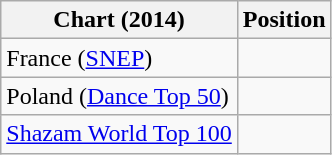<table class="wikitable sortable">
<tr>
<th>Chart (2014)</th>
<th>Position</th>
</tr>
<tr>
<td>France (<a href='#'>SNEP</a>)</td>
<td></td>
</tr>
<tr>
<td>Poland (<a href='#'>Dance Top 50</a>)</td>
<td></td>
</tr>
<tr>
<td><a href='#'>Shazam World Top 100</a></td>
<td></td>
</tr>
</table>
